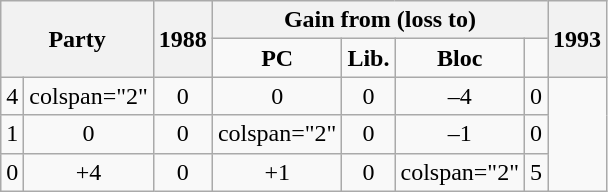<table class="wikitable"  style="text-align:center;">
<tr>
<th rowspan="2" colspan="2">Party</th>
<th rowspan="2">1988</th>
<th colspan="6">Gain from (loss to)</th>
<th rowspan="2">1993</th>
</tr>
<tr>
<td><strong>PC</strong></td>
<td><strong>Lib.</strong></td>
<td><strong>Bloc</strong></td>
</tr>
<tr>
<td>4</td>
<td>colspan="2" </td>
<td>0</td>
<td>0</td>
<td>0</td>
<td>–4</td>
<td>0</td>
</tr>
<tr>
<td>1</td>
<td>0</td>
<td>0</td>
<td>colspan="2" </td>
<td>0</td>
<td>–1</td>
<td>0</td>
</tr>
<tr>
<td>0</td>
<td>+4</td>
<td>0</td>
<td>+1</td>
<td>0</td>
<td>colspan="2" </td>
<td>5</td>
</tr>
</table>
